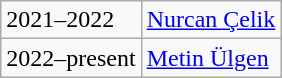<table class="wikitable">
<tr>
<td>2021–2022</td>
<td> <a href='#'>Nurcan Çelik</a></td>
</tr>
<tr>
<td>2022–present</td>
<td> <a href='#'>Metin Ülgen</a></td>
</tr>
</table>
